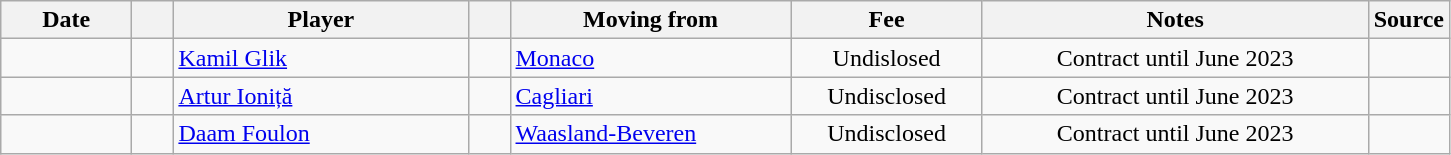<table class="wikitable sortable">
<tr>
<th style="width:80px;">Date</th>
<th style="width:20px;"></th>
<th style="width:190px;">Player</th>
<th style="width:20px;"></th>
<th style="width:180px;">Moving from</th>
<th style="width:120px;" class="unsortable">Fee</th>
<th style="width:250px;" class="unsortable">Notes</th>
<th style="width:20px;">Source</th>
</tr>
<tr>
<td></td>
<td align="center"></td>
<td> <a href='#'>Kamil Glik</a></td>
<td align=center></td>
<td> <a href='#'>Monaco</a></td>
<td align=center>Undislosed</td>
<td align=center>Contract until June 2023</td>
<td><small></small></td>
</tr>
<tr>
<td></td>
<td align="center"></td>
<td> <a href='#'>Artur Ioniță</a></td>
<td align=center></td>
<td> <a href='#'>Cagliari</a></td>
<td align=center>Undisclosed</td>
<td align=center>Contract until June 2023</td>
<td><small></small></td>
</tr>
<tr>
<td></td>
<td align="center"></td>
<td> <a href='#'>Daam Foulon</a></td>
<td align=center></td>
<td> <a href='#'>Waasland-Beveren</a></td>
<td align=center>Undisclosed</td>
<td align=center>Contract until June 2023</td>
<td><small></small></td>
</tr>
</table>
